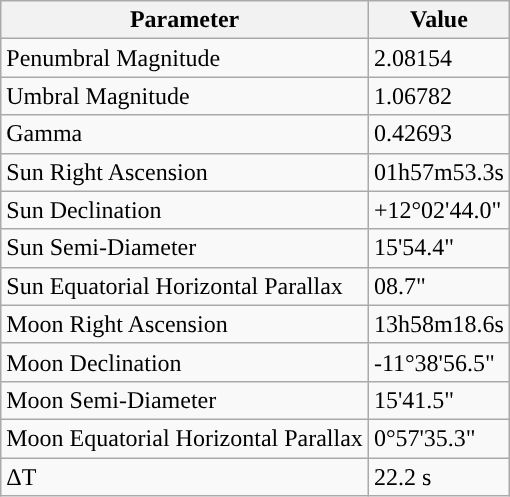<table class="wikitable">
<tr>
<th>Parameter</th>
<th>Value</th>
</tr>
<tr>
<td>Penumbral Magnitude</td>
<td>2.08154</td>
</tr>
<tr>
<td>Umbral Magnitude</td>
<td>1.06782</td>
</tr>
<tr>
<td>Gamma</td>
<td>0.42693</td>
</tr>
<tr>
<td>Sun Right Ascension</td>
<td>01h57m53.3s</td>
</tr>
<tr>
<td>Sun Declination</td>
<td>+12°02'44.0"</td>
</tr>
<tr>
<td>Sun Semi-Diameter</td>
<td>15'54.4"</td>
</tr>
<tr>
<td>Sun Equatorial Horizontal Parallax</td>
<td>08.7"</td>
</tr>
<tr>
<td>Moon Right Ascension</td>
<td>13h58m18.6s</td>
</tr>
<tr>
<td>Moon Declination</td>
<td>-11°38'56.5"</td>
</tr>
<tr>
<td>Moon Semi-Diameter</td>
<td>15'41.5"</td>
</tr>
<tr>
<td>Moon Equatorial Horizontal Parallax</td>
<td>0°57'35.3"</td>
</tr>
<tr>
<td>ΔT</td>
<td>22.2 s</td>
</tr>
</table>
